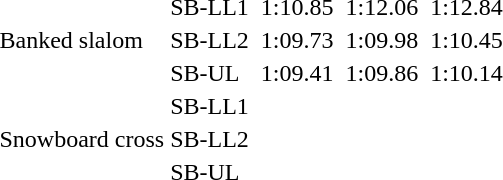<table>
<tr>
<td rowspan="3">Banked slalom<br></td>
<td>SB-LL1</td>
<td></td>
<td>1:10.85</td>
<td></td>
<td>1:12.06</td>
<td></td>
<td>1:12.84</td>
</tr>
<tr>
<td>SB-LL2</td>
<td></td>
<td>1:09.73</td>
<td></td>
<td>1:09.98</td>
<td></td>
<td>1:10.45</td>
</tr>
<tr>
<td>SB-UL</td>
<td></td>
<td>1:09.41</td>
<td></td>
<td>1:09.86</td>
<td></td>
<td>1:10.14</td>
</tr>
<tr>
<td rowspan="3">Snowboard cross<br></td>
<td>SB-LL1</td>
<td colspan=2"></td>
<td colspan=2"></td>
<td colspan=2"></td>
</tr>
<tr>
<td>SB-LL2</td>
<td colspan=2"></td>
<td colspan=2"></td>
<td colspan=2"></td>
</tr>
<tr>
<td>SB-UL</td>
<td colspan=2"></td>
<td colspan=2"></td>
<td colspan=2"></td>
</tr>
</table>
